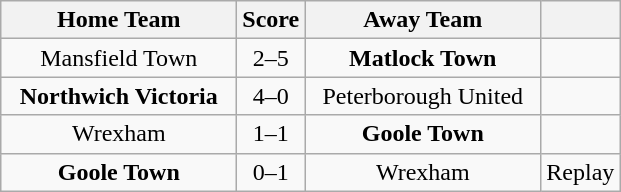<table class="wikitable" style="text-align:center">
<tr>
<th width=150>Home Team</th>
<th width=20>Score</th>
<th width=150>Away Team</th>
<th></th>
</tr>
<tr>
<td>Mansfield Town</td>
<td>2–5</td>
<td><strong>Matlock Town</strong></td>
<td></td>
</tr>
<tr>
<td><strong>Northwich Victoria</strong></td>
<td>4–0</td>
<td>Peterborough United</td>
<td></td>
</tr>
<tr>
<td>Wrexham</td>
<td>1–1</td>
<td><strong>Goole Town</strong></td>
<td></td>
</tr>
<tr>
<td><strong>Goole Town</strong></td>
<td>0–1</td>
<td>Wrexham</td>
<td>Replay</td>
</tr>
</table>
